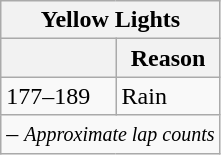<table class="wikitable">
<tr>
<th colspan=2>Yellow Lights</th>
</tr>
<tr>
<th></th>
<th>Reason</th>
</tr>
<tr>
<td>177–189</td>
<td>Rain</td>
</tr>
<tr>
<td colspan=2 align=center> – <em><small>Approximate lap counts</small></em></td>
</tr>
</table>
